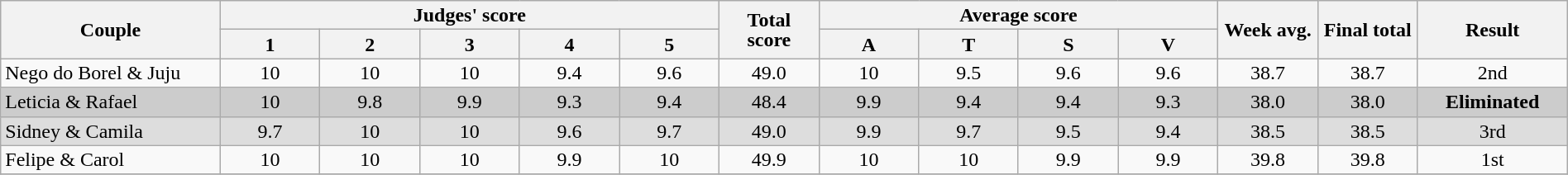<table class="wikitable" style="font-size:100%; line-height:16px; text-align:center" width="100%">
<tr>
<th rowspan=2 style="width:11.0%;">Couple</th>
<th colspan=5 style="width:25.0%;">Judges' score</th>
<th rowspan=2 style="width:05.0%;">Total score</th>
<th colspan=4 style="width:20.0%;">Average score</th>
<th rowspan=2 style="width:05.0%;">Week avg.</th>
<th rowspan=2 style="width:05.0%;">Final total</th>
<th rowspan=2 style="width:07.5%;">Result</th>
</tr>
<tr>
<th style="width:05.0%;">1</th>
<th style="width:05.0%;">2</th>
<th style="width:05.0%;">3</th>
<th style="width:05.0%;">4</th>
<th style="width:05.0%;">5</th>
<th style="width:05.0%;">A</th>
<th style="width:05.0%;">T</th>
<th style="width:05.0%;">S</th>
<th style="width:05.0%;">V</th>
</tr>
<tr>
<td align="left">Nego do Borel & Juju</td>
<td>10</td>
<td>10</td>
<td>10</td>
<td>9.4</td>
<td>9.6</td>
<td>49.0</td>
<td>10</td>
<td>9.5</td>
<td>9.6</td>
<td>9.6</td>
<td>38.7</td>
<td>38.7</td>
<td>2nd</td>
</tr>
<tr bgcolor="CCCCCC">
<td align="left">Leticia & Rafael</td>
<td>10</td>
<td>9.8</td>
<td>9.9</td>
<td>9.3</td>
<td>9.4</td>
<td>48.4</td>
<td>9.9</td>
<td>9.4</td>
<td>9.4</td>
<td>9.3</td>
<td>38.0</td>
<td>38.0</td>
<td><strong>Eliminated</strong></td>
</tr>
<tr bgcolor="DDDDDD">
<td align="left">Sidney & Camila</td>
<td>9.7</td>
<td>10</td>
<td>10</td>
<td>9.6</td>
<td>9.7</td>
<td>49.0</td>
<td>9.9</td>
<td>9.7</td>
<td>9.5</td>
<td>9.4</td>
<td>38.5</td>
<td>38.5</td>
<td>3rd</td>
</tr>
<tr>
<td align="left">Felipe & Carol</td>
<td>10</td>
<td>10</td>
<td>10</td>
<td>9.9</td>
<td>10</td>
<td>49.9</td>
<td>10</td>
<td>10</td>
<td>9.9</td>
<td>9.9</td>
<td>39.8</td>
<td>39.8</td>
<td>1st</td>
</tr>
<tr>
</tr>
</table>
